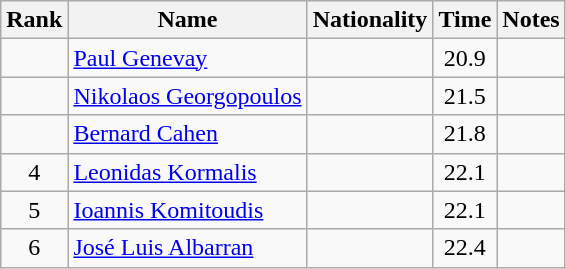<table class="wikitable sortable" style="text-align:center">
<tr>
<th>Rank</th>
<th>Name</th>
<th>Nationality</th>
<th>Time</th>
<th>Notes</th>
</tr>
<tr>
<td></td>
<td align=left><a href='#'>Paul Genevay</a></td>
<td align=left></td>
<td>20.9</td>
<td></td>
</tr>
<tr>
<td></td>
<td align=left><a href='#'>Nikolaos Georgopoulos</a></td>
<td align=left></td>
<td>21.5</td>
<td></td>
</tr>
<tr>
<td></td>
<td align=left><a href='#'>Bernard Cahen</a></td>
<td align=left></td>
<td>21.8</td>
<td></td>
</tr>
<tr>
<td>4</td>
<td align=left><a href='#'>Leonidas Kormalis</a></td>
<td align=left></td>
<td>22.1</td>
<td></td>
</tr>
<tr>
<td>5</td>
<td align=left><a href='#'>Ioannis Komitoudis</a></td>
<td align=left></td>
<td>22.1</td>
<td></td>
</tr>
<tr>
<td>6</td>
<td align=left><a href='#'>José Luis Albarran</a></td>
<td align=left></td>
<td>22.4</td>
<td></td>
</tr>
</table>
